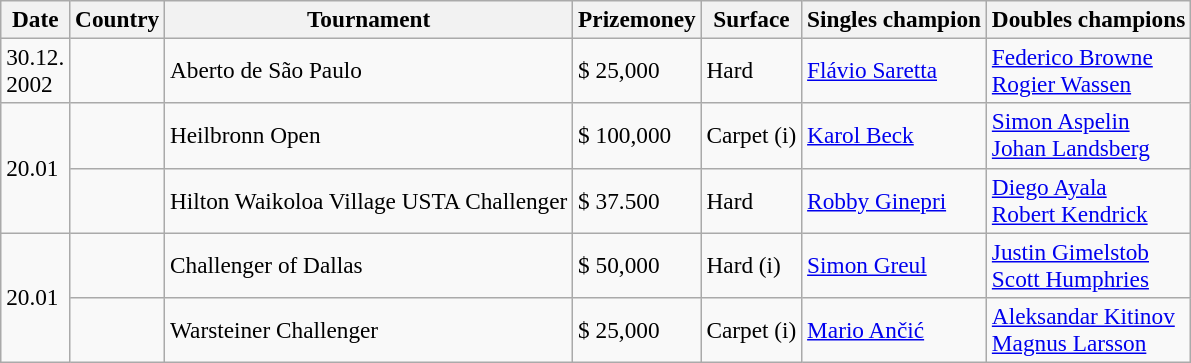<table class="sortable wikitable" style=font-size:97%>
<tr>
<th>Date</th>
<th>Country</th>
<th>Tournament</th>
<th>Prizemoney</th>
<th>Surface</th>
<th>Singles champion</th>
<th>Doubles champions</th>
</tr>
<tr>
<td>30.12.<br>2002</td>
<td></td>
<td>Aberto de São Paulo</td>
<td>$ 25,000</td>
<td>Hard</td>
<td> <a href='#'>Flávio Saretta</a></td>
<td> <a href='#'>Federico Browne</a> <br>  <a href='#'>Rogier Wassen</a></td>
</tr>
<tr>
<td rowspan="2">20.01</td>
<td></td>
<td>Heilbronn Open</td>
<td>$ 100,000</td>
<td>Carpet (i)</td>
<td> <a href='#'>Karol Beck</a></td>
<td> <a href='#'>Simon Aspelin</a> <br>  <a href='#'>Johan Landsberg</a></td>
</tr>
<tr>
<td></td>
<td>Hilton Waikoloa Village USTA Challenger</td>
<td>$ 37.500</td>
<td>Hard</td>
<td> <a href='#'>Robby Ginepri</a></td>
<td> <a href='#'>Diego Ayala</a><br> <a href='#'>Robert Kendrick</a></td>
</tr>
<tr>
<td rowspan="2">20.01</td>
<td></td>
<td>Challenger of Dallas</td>
<td>$ 50,000</td>
<td>Hard (i)</td>
<td> <a href='#'>Simon Greul</a></td>
<td> <a href='#'>Justin Gimelstob</a> <br>  <a href='#'>Scott Humphries</a></td>
</tr>
<tr>
<td></td>
<td>Warsteiner Challenger</td>
<td>$ 25,000</td>
<td>Carpet (i)</td>
<td> <a href='#'>Mario Ančić</a></td>
<td> <a href='#'>Aleksandar Kitinov</a><br> <a href='#'>Magnus Larsson</a></td>
</tr>
</table>
